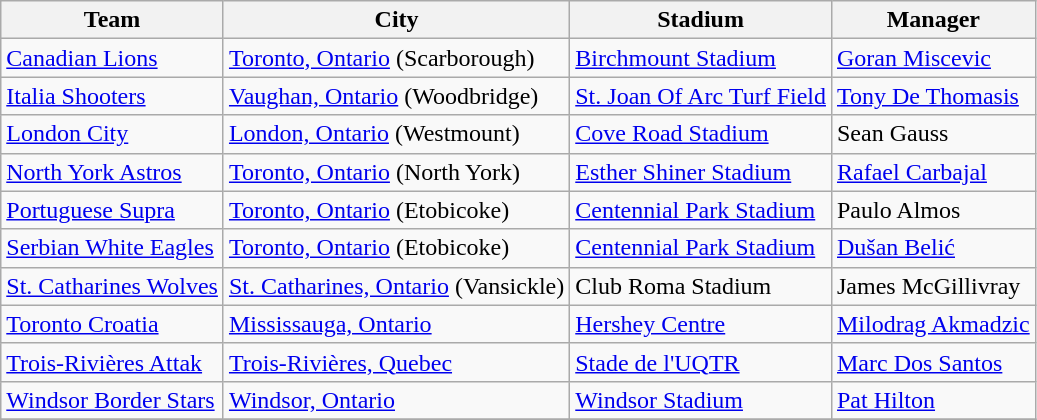<table class="wikitable sortable">
<tr>
<th>Team</th>
<th>City</th>
<th>Stadium</th>
<th>Manager</th>
</tr>
<tr>
<td><a href='#'>Canadian Lions</a></td>
<td><a href='#'>Toronto, Ontario</a> (Scarborough)</td>
<td><a href='#'>Birchmount Stadium</a></td>
<td><a href='#'>Goran Miscevic</a></td>
</tr>
<tr>
<td><a href='#'>Italia Shooters</a></td>
<td><a href='#'>Vaughan, Ontario</a> (Woodbridge)</td>
<td><a href='#'>St. Joan Of Arc Turf Field</a></td>
<td><a href='#'>Tony De Thomasis</a></td>
</tr>
<tr>
<td><a href='#'>London City</a></td>
<td><a href='#'>London, Ontario</a> (Westmount)</td>
<td><a href='#'>Cove Road Stadium</a></td>
<td>Sean Gauss</td>
</tr>
<tr>
<td><a href='#'>North York Astros</a></td>
<td><a href='#'>Toronto, Ontario</a> (North York)</td>
<td><a href='#'>Esther Shiner Stadium</a></td>
<td><a href='#'>Rafael Carbajal</a></td>
</tr>
<tr>
<td><a href='#'>Portuguese Supra</a></td>
<td><a href='#'>Toronto, Ontario</a> (Etobicoke)</td>
<td><a href='#'>Centennial Park Stadium</a></td>
<td>Paulo Almos</td>
</tr>
<tr>
<td><a href='#'>Serbian White Eagles</a></td>
<td><a href='#'>Toronto, Ontario</a> (Etobicoke)</td>
<td><a href='#'>Centennial Park Stadium</a></td>
<td><a href='#'>Dušan Belić</a></td>
</tr>
<tr>
<td><a href='#'>St. Catharines Wolves</a></td>
<td><a href='#'>St. Catharines, Ontario</a> (Vansickle)</td>
<td>Club Roma Stadium</td>
<td>James McGillivray</td>
</tr>
<tr>
<td><a href='#'>Toronto Croatia</a></td>
<td><a href='#'>Mississauga, Ontario</a></td>
<td><a href='#'>Hershey Centre</a></td>
<td><a href='#'>Milodrag Akmadzic</a></td>
</tr>
<tr>
<td><a href='#'>Trois-Rivières Attak</a></td>
<td><a href='#'>Trois-Rivières, Quebec</a></td>
<td><a href='#'>Stade de l'UQTR</a></td>
<td><a href='#'>Marc Dos Santos</a></td>
</tr>
<tr>
<td><a href='#'>Windsor Border Stars</a></td>
<td><a href='#'>Windsor, Ontario</a></td>
<td><a href='#'>Windsor Stadium</a></td>
<td><a href='#'>Pat Hilton</a></td>
</tr>
<tr>
</tr>
</table>
